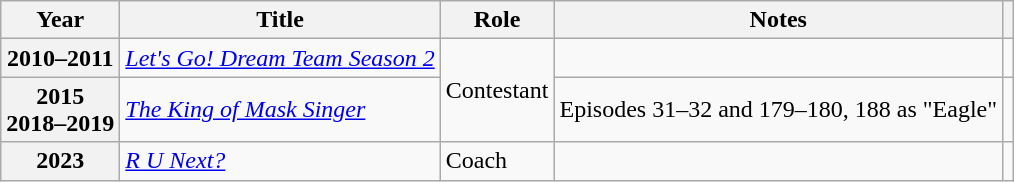<table class="wikitable sortable plainrowheaders">
<tr>
<th scope="col">Year</th>
<th scope="col">Title</th>
<th scope="col">Role</th>
<th scope="col" class="unsortable">Notes</th>
<th scope="col" class="unsortable"></th>
</tr>
<tr>
<th scope="row">2010–2011</th>
<td><em><a href='#'>Let's Go! Dream Team Season 2</a></em></td>
<td rowspan=2>Contestant</td>
<td></td>
<td></td>
</tr>
<tr>
<th scope="row">2015<br>2018–2019</th>
<td><em><a href='#'>The King of Mask Singer</a></em></td>
<td>Episodes 31–32 and 179–180, 188 as "Eagle"</td>
<td></td>
</tr>
<tr>
<th scope="row">2023</th>
<td><em><a href='#'>R U Next?</a></em></td>
<td>Coach</td>
<td></td>
<td></td>
</tr>
</table>
